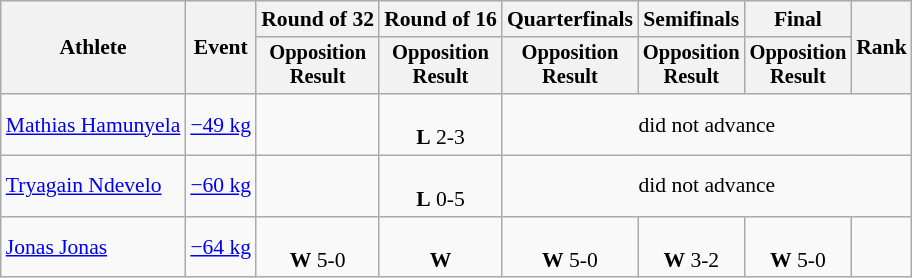<table class="wikitable" style="font-size:90%;">
<tr>
<th rowspan=2>Athlete</th>
<th rowspan=2>Event</th>
<th>Round of 32</th>
<th>Round of 16</th>
<th>Quarterfinals</th>
<th>Semifinals</th>
<th>Final</th>
<th rowspan=2>Rank</th>
</tr>
<tr style="font-size:95%">
<th>Opposition<br>Result</th>
<th>Opposition<br>Result</th>
<th>Opposition<br>Result</th>
<th>Opposition<br>Result</th>
<th>Opposition<br>Result</th>
</tr>
<tr align=center>
<td align=left><a href='#'>Mathias Hamunyela</a></td>
<td align=left><a href='#'>−49 kg</a></td>
<td></td>
<td><br> <strong>L</strong> 2-3</td>
<td Colspan=4>did not advance</td>
</tr>
<tr align=center>
<td align=left><a href='#'>Tryagain Ndevelo</a></td>
<td align=left><a href='#'>−60 kg</a></td>
<td></td>
<td><br> <strong>L</strong> 0-5</td>
<td Colspan=4>did not advance</td>
</tr>
<tr align=center>
<td align=left><a href='#'>Jonas Jonas</a></td>
<td align=left><a href='#'>−64 kg</a></td>
<td><br> <strong>W</strong> 5-0</td>
<td><br> <strong>W</strong> </td>
<td><br> <strong>W</strong> 5-0</td>
<td><br> <strong>W</strong> 3-2</td>
<td><br><strong>W</strong> 5-0</td>
<td></td>
</tr>
</table>
